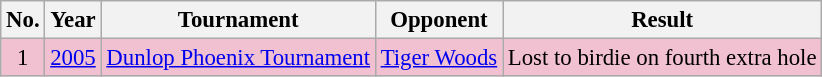<table class="wikitable" style="font-size:95%;">
<tr>
<th>No.</th>
<th>Year</th>
<th>Tournament</th>
<th>Opponent</th>
<th>Result</th>
</tr>
<tr style="background:#F2C1D1;">
<td align=center>1</td>
<td><a href='#'>2005</a></td>
<td><a href='#'>Dunlop Phoenix Tournament</a></td>
<td> <a href='#'>Tiger Woods</a></td>
<td>Lost to birdie on fourth extra hole</td>
</tr>
</table>
